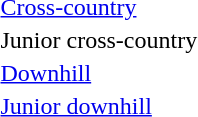<table>
<tr>
<td><a href='#'>Cross-country</a></td>
<td></td>
<td></td>
<td></td>
</tr>
<tr>
<td>Junior cross-country</td>
<td></td>
<td></td>
<td></td>
</tr>
<tr>
<td><a href='#'>Downhill</a><br></td>
<td></td>
<td></td>
<td></td>
</tr>
<tr>
<td><a href='#'>Junior downhill</a></td>
<td></td>
<td></td>
<td></td>
</tr>
</table>
